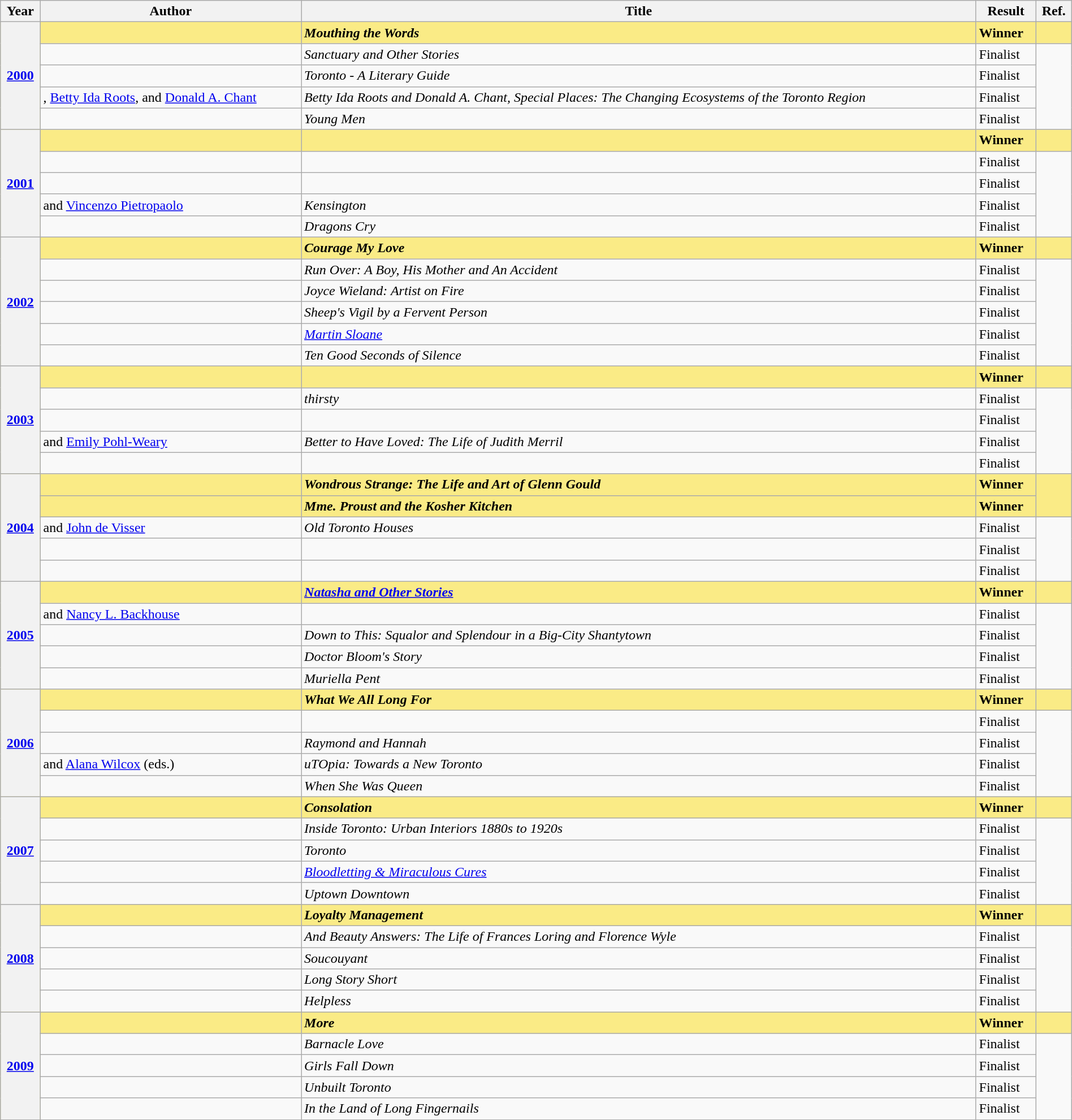<table class="wikitable sortable mw-collapsible" width=100%>
<tr>
<th>Year</th>
<th>Author</th>
<th>Title</th>
<th>Result</th>
<th>Ref.</th>
</tr>
<tr style="background:#FAEB86">
<th rowspan="5"><a href='#'>2000</a></th>
<td><strong></strong></td>
<td><strong><em>Mouthing the Words</em></strong></td>
<td><strong>Winner</strong></td>
<td></td>
</tr>
<tr>
<td></td>
<td><em>Sanctuary and Other Stories</em></td>
<td>Finalist</td>
<td rowspan=4></td>
</tr>
<tr>
<td></td>
<td><em>Toronto - A Literary Guide</em></td>
<td>Finalist</td>
</tr>
<tr>
<td>, <a href='#'>Betty Ida Roots</a>, and <a href='#'>Donald A. Chant</a></td>
<td><em>Betty Ida Roots and Donald A. Chant, Special Places: The Changing Ecosystems of the Toronto Region</em></td>
<td>Finalist</td>
</tr>
<tr>
<td></td>
<td><em>Young Men</em></td>
<td>Finalist</td>
</tr>
<tr style="background:#FAEB86">
<th rowspan="5"><a href='#'>2001</a></th>
<td><strong></strong></td>
<td><strong><em></em></strong></td>
<td><strong>Winner</strong></td>
<td></td>
</tr>
<tr>
<td></td>
<td><em></em></td>
<td>Finalist</td>
<td rowspan=4></td>
</tr>
<tr>
<td></td>
<td><em></em></td>
<td>Finalist</td>
</tr>
<tr>
<td> and <a href='#'>Vincenzo Pietropaolo</a></td>
<td><em>Kensington</em></td>
<td>Finalist</td>
</tr>
<tr>
<td></td>
<td><em>Dragons Cry</em></td>
<td>Finalist</td>
</tr>
<tr style="background:#FAEB86">
<th rowspan="6"><a href='#'>2002</a></th>
<td><strong></strong></td>
<td><strong><em>Courage My Love</em></strong></td>
<td><strong>Winner</strong></td>
<td></td>
</tr>
<tr>
<td></td>
<td><em>Run Over: A Boy, His Mother and An Accident</em></td>
<td>Finalist</td>
<td rowspan=5></td>
</tr>
<tr>
<td></td>
<td><em>Joyce Wieland: Artist on Fire</em></td>
<td>Finalist</td>
</tr>
<tr>
<td></td>
<td><em>Sheep's Vigil by a Fervent Person</em></td>
<td>Finalist</td>
</tr>
<tr>
<td></td>
<td><em><a href='#'>Martin Sloane</a></em></td>
<td>Finalist</td>
</tr>
<tr>
<td></td>
<td><em>Ten Good Seconds of Silence</em></td>
<td>Finalist</td>
</tr>
<tr style="background:#FAEB86">
<th rowspan="5"><a href='#'>2003</a></th>
<td><strong></strong></td>
<td><strong><em></em></strong></td>
<td><strong>Winner</strong></td>
<td></td>
</tr>
<tr>
<td></td>
<td><em>thirsty</em></td>
<td>Finalist</td>
<td rowspan=4></td>
</tr>
<tr>
<td></td>
<td><em></em></td>
<td>Finalist</td>
</tr>
<tr>
<td> and <a href='#'>Emily Pohl-Weary</a></td>
<td><em>Better to Have Loved: The Life of Judith Merril</em></td>
<td>Finalist</td>
</tr>
<tr>
<td></td>
<td><em></em></td>
<td>Finalist</td>
</tr>
<tr style="background:#FAEB86">
<th rowspan="5"><a href='#'>2004</a></th>
<td><strong></strong></td>
<td><strong><em>Wondrous Strange: The Life and Art of Glenn Gould</em></strong></td>
<td><strong>Winner</strong></td>
<td rowspan=2></td>
</tr>
<tr style="background:#FAEB86">
<td><strong></strong></td>
<td><strong><em>Mme. Proust and the Kosher Kitchen</em></strong></td>
<td><strong>Winner</strong></td>
</tr>
<tr>
<td> and <a href='#'>John de Visser</a></td>
<td><em>Old Toronto Houses</em></td>
<td>Finalist</td>
<td rowspan=3></td>
</tr>
<tr>
<td></td>
<td><em></em></td>
<td>Finalist</td>
</tr>
<tr>
<td></td>
<td><em></em></td>
<td>Finalist</td>
</tr>
<tr style="background:#FAEB86">
<th rowspan="5"><a href='#'>2005</a></th>
<td><strong></strong></td>
<td><strong><em><a href='#'>Natasha and Other Stories</a></em></strong></td>
<td><strong>Winner</strong></td>
<td></td>
</tr>
<tr>
<td> and <a href='#'>Nancy L. Backhouse</a></td>
<td><em></em></td>
<td>Finalist</td>
<td rowspan=4></td>
</tr>
<tr>
<td></td>
<td><em>Down to This: Squalor and Splendour in a Big-City Shantytown</em></td>
<td>Finalist</td>
</tr>
<tr>
<td></td>
<td><em>Doctor Bloom's Story</em></td>
<td>Finalist</td>
</tr>
<tr>
<td></td>
<td><em>Muriella Pent</em></td>
<td>Finalist</td>
</tr>
<tr style="background:#FAEB86">
<th rowspan="5"><a href='#'>2006</a></th>
<td><strong></strong></td>
<td><strong><em>What We All Long For</em></strong></td>
<td><strong>Winner</strong></td>
<td></td>
</tr>
<tr>
<td></td>
<td><em></em></td>
<td>Finalist</td>
<td rowspan=4></td>
</tr>
<tr>
<td></td>
<td><em>Raymond and Hannah</em></td>
<td>Finalist</td>
</tr>
<tr>
<td> and <a href='#'>Alana Wilcox</a> (eds.)</td>
<td><em>uTOpia: Towards a New Toronto</em></td>
<td>Finalist</td>
</tr>
<tr>
<td></td>
<td><em>When She Was Queen</em></td>
<td>Finalist</td>
</tr>
<tr style="background:#FAEB86">
<th rowspan="5"><a href='#'>2007</a></th>
<td><strong></strong></td>
<td><strong><em>Consolation</em></strong></td>
<td><strong>Winner</strong></td>
<td></td>
</tr>
<tr>
<td></td>
<td><em>Inside Toronto: Urban Interiors 1880s to 1920s</em></td>
<td>Finalist</td>
<td rowspan=4></td>
</tr>
<tr>
<td></td>
<td><em>Toronto</em></td>
<td>Finalist</td>
</tr>
<tr>
<td></td>
<td><em><a href='#'>Bloodletting & Miraculous Cures</a></em></td>
<td>Finalist</td>
</tr>
<tr>
<td></td>
<td><em>Uptown Downtown</em></td>
<td>Finalist</td>
</tr>
<tr style="background:#FAEB86">
<th rowspan="5"><a href='#'>2008</a></th>
<td><strong></strong></td>
<td><strong><em>Loyalty Management</em></strong></td>
<td><strong>Winner</strong></td>
<td></td>
</tr>
<tr>
<td></td>
<td><em>And Beauty Answers: The Life of Frances Loring and Florence Wyle</em></td>
<td>Finalist</td>
<td rowspan=4></td>
</tr>
<tr>
<td></td>
<td><em>Soucouyant</em></td>
<td>Finalist</td>
</tr>
<tr>
<td></td>
<td><em>Long Story Short</em></td>
<td>Finalist</td>
</tr>
<tr>
<td></td>
<td><em>Helpless</em></td>
<td>Finalist</td>
</tr>
<tr style="background:#FAEB86">
<th rowspan="5"><a href='#'>2009</a></th>
<td><strong></strong></td>
<td><strong><em>More</em></strong></td>
<td><strong>Winner</strong></td>
<td></td>
</tr>
<tr>
<td></td>
<td><em>Barnacle Love</em></td>
<td>Finalist</td>
<td rowspan=4></td>
</tr>
<tr>
<td></td>
<td><em>Girls Fall Down</em></td>
<td>Finalist</td>
</tr>
<tr>
<td></td>
<td><em>Unbuilt Toronto</em></td>
<td>Finalist</td>
</tr>
<tr>
<td></td>
<td><em>In the Land of Long Fingernails</em></td>
<td>Finalist</td>
</tr>
</table>
